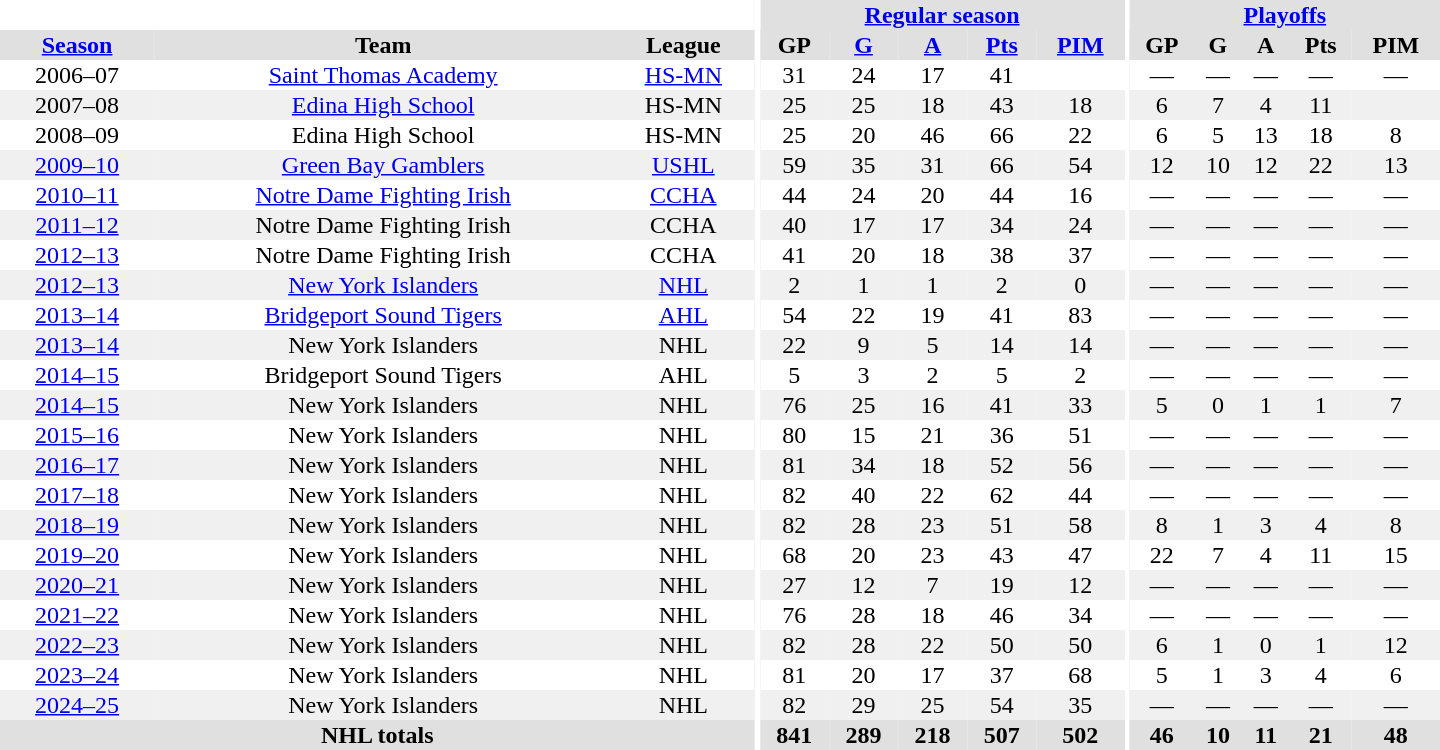<table border="0" cellpadding="1" cellspacing="0" style="text-align:center; width:60em">
<tr bgcolor="#e0e0e0">
<th colspan="3" bgcolor="#ffffff"></th>
<th rowspan="100" bgcolor="#ffffff"></th>
<th colspan="5"><a href='#'>Regular season</a></th>
<th rowspan="100" bgcolor="#ffffff"></th>
<th colspan="5"><a href='#'>Playoffs</a></th>
</tr>
<tr bgcolor="#e0e0e0">
<th><a href='#'>Season</a></th>
<th>Team</th>
<th>League</th>
<th>GP</th>
<th><a href='#'>G</a></th>
<th><a href='#'>A</a></th>
<th><a href='#'>Pts</a></th>
<th><a href='#'>PIM</a></th>
<th>GP</th>
<th>G</th>
<th>A</th>
<th>Pts</th>
<th>PIM</th>
</tr>
<tr>
<td>2006–07</td>
<td><a href='#'>Saint Thomas Academy</a></td>
<td><a href='#'>HS-MN</a></td>
<td>31</td>
<td>24</td>
<td>17</td>
<td>41</td>
<td></td>
<td>—</td>
<td>—</td>
<td>—</td>
<td>—</td>
<td>—</td>
</tr>
<tr bgcolor="#f0f0f0">
<td>2007–08</td>
<td><a href='#'>Edina High School</a></td>
<td>HS-MN</td>
<td>25</td>
<td>25</td>
<td>18</td>
<td>43</td>
<td>18</td>
<td>6</td>
<td>7</td>
<td>4</td>
<td>11</td>
<td></td>
</tr>
<tr>
<td>2008–09</td>
<td>Edina High School</td>
<td>HS-MN</td>
<td>25</td>
<td>20</td>
<td>46</td>
<td>66</td>
<td>22</td>
<td>6</td>
<td>5</td>
<td>13</td>
<td>18</td>
<td>8</td>
</tr>
<tr bgcolor="#f0f0f0">
<td><a href='#'>2009–10</a></td>
<td><a href='#'>Green Bay Gamblers</a></td>
<td><a href='#'>USHL</a></td>
<td>59</td>
<td>35</td>
<td>31</td>
<td>66</td>
<td>54</td>
<td>12</td>
<td>10</td>
<td>12</td>
<td>22</td>
<td>13</td>
</tr>
<tr>
<td><a href='#'>2010–11</a></td>
<td><a href='#'>Notre Dame Fighting Irish</a></td>
<td><a href='#'>CCHA</a></td>
<td>44</td>
<td>24</td>
<td>20</td>
<td>44</td>
<td>16</td>
<td>—</td>
<td>—</td>
<td>—</td>
<td>—</td>
<td>—</td>
</tr>
<tr bgcolor="#f0f0f0">
<td><a href='#'>2011–12</a></td>
<td>Notre Dame Fighting Irish</td>
<td>CCHA</td>
<td>40</td>
<td>17</td>
<td>17</td>
<td>34</td>
<td>24</td>
<td>—</td>
<td>—</td>
<td>—</td>
<td>—</td>
<td>—</td>
</tr>
<tr>
<td><a href='#'>2012–13</a></td>
<td>Notre Dame Fighting Irish</td>
<td>CCHA</td>
<td>41</td>
<td>20</td>
<td>18</td>
<td>38</td>
<td>37</td>
<td>—</td>
<td>—</td>
<td>—</td>
<td>—</td>
<td>—</td>
</tr>
<tr bgcolor="#f0f0f0">
<td><a href='#'>2012–13</a></td>
<td><a href='#'>New York Islanders</a></td>
<td><a href='#'>NHL</a></td>
<td>2</td>
<td>1</td>
<td>1</td>
<td>2</td>
<td>0</td>
<td>—</td>
<td>—</td>
<td>—</td>
<td>—</td>
<td>—</td>
</tr>
<tr>
<td><a href='#'>2013–14</a></td>
<td><a href='#'>Bridgeport Sound Tigers</a></td>
<td><a href='#'>AHL</a></td>
<td>54</td>
<td>22</td>
<td>19</td>
<td>41</td>
<td>83</td>
<td>—</td>
<td>—</td>
<td>—</td>
<td>—</td>
<td>—</td>
</tr>
<tr bgcolor="#f0f0f0">
<td><a href='#'>2013–14</a></td>
<td>New York Islanders</td>
<td>NHL</td>
<td>22</td>
<td>9</td>
<td>5</td>
<td>14</td>
<td>14</td>
<td>—</td>
<td>—</td>
<td>—</td>
<td>—</td>
<td>—</td>
</tr>
<tr>
<td><a href='#'>2014–15</a></td>
<td>Bridgeport Sound Tigers</td>
<td>AHL</td>
<td>5</td>
<td>3</td>
<td>2</td>
<td>5</td>
<td>2</td>
<td>—</td>
<td>—</td>
<td>—</td>
<td>—</td>
<td>—</td>
</tr>
<tr bgcolor="#f0f0f0">
<td><a href='#'>2014–15</a></td>
<td>New York Islanders</td>
<td>NHL</td>
<td>76</td>
<td>25</td>
<td>16</td>
<td>41</td>
<td>33</td>
<td>5</td>
<td>0</td>
<td>1</td>
<td>1</td>
<td>7</td>
</tr>
<tr>
<td><a href='#'>2015–16</a></td>
<td>New York Islanders</td>
<td>NHL</td>
<td>80</td>
<td>15</td>
<td>21</td>
<td>36</td>
<td>51</td>
<td>—</td>
<td>—</td>
<td>—</td>
<td>—</td>
<td>—</td>
</tr>
<tr bgcolor="#f0f0f0">
<td><a href='#'>2016–17</a></td>
<td>New York Islanders</td>
<td>NHL</td>
<td>81</td>
<td>34</td>
<td>18</td>
<td>52</td>
<td>56</td>
<td>—</td>
<td>—</td>
<td>—</td>
<td>—</td>
<td>—</td>
</tr>
<tr>
<td><a href='#'>2017–18</a></td>
<td>New York Islanders</td>
<td>NHL</td>
<td>82</td>
<td>40</td>
<td>22</td>
<td>62</td>
<td>44</td>
<td>—</td>
<td>—</td>
<td>—</td>
<td>—</td>
<td>—</td>
</tr>
<tr bgcolor="#f0f0f0">
<td><a href='#'>2018–19</a></td>
<td>New York Islanders</td>
<td>NHL</td>
<td>82</td>
<td>28</td>
<td>23</td>
<td>51</td>
<td>58</td>
<td>8</td>
<td>1</td>
<td>3</td>
<td>4</td>
<td>8</td>
</tr>
<tr>
<td><a href='#'>2019–20</a></td>
<td>New York Islanders</td>
<td>NHL</td>
<td>68</td>
<td>20</td>
<td>23</td>
<td>43</td>
<td>47</td>
<td>22</td>
<td>7</td>
<td>4</td>
<td>11</td>
<td>15</td>
</tr>
<tr bgcolor="#f0f0f0">
<td><a href='#'>2020–21</a></td>
<td>New York Islanders</td>
<td>NHL</td>
<td>27</td>
<td>12</td>
<td>7</td>
<td>19</td>
<td>12</td>
<td>—</td>
<td>—</td>
<td>—</td>
<td>—</td>
<td>—</td>
</tr>
<tr>
<td><a href='#'>2021–22</a></td>
<td>New York Islanders</td>
<td>NHL</td>
<td>76</td>
<td>28</td>
<td>18</td>
<td>46</td>
<td>34</td>
<td>—</td>
<td>—</td>
<td>—</td>
<td>—</td>
<td>—</td>
</tr>
<tr bgcolor="#f0f0f0">
<td><a href='#'>2022–23</a></td>
<td>New York Islanders</td>
<td>NHL</td>
<td>82</td>
<td>28</td>
<td>22</td>
<td>50</td>
<td>50</td>
<td>6</td>
<td>1</td>
<td>0</td>
<td>1</td>
<td>12</td>
</tr>
<tr>
<td><a href='#'>2023–24</a></td>
<td>New York Islanders</td>
<td>NHL</td>
<td>81</td>
<td>20</td>
<td>17</td>
<td>37</td>
<td>68</td>
<td>5</td>
<td>1</td>
<td>3</td>
<td>4</td>
<td>6</td>
</tr>
<tr bgcolor="#f0f0f0">
<td><a href='#'>2024–25</a></td>
<td>New York Islanders</td>
<td>NHL</td>
<td>82</td>
<td>29</td>
<td>25</td>
<td>54</td>
<td>35</td>
<td>—</td>
<td>—</td>
<td>—</td>
<td>—</td>
<td>—</td>
</tr>
<tr bgcolor="#e0e0e0">
<th colspan="3">NHL totals</th>
<th>841</th>
<th>289</th>
<th>218</th>
<th>507</th>
<th>502</th>
<th>46</th>
<th>10</th>
<th>11</th>
<th>21</th>
<th>48</th>
</tr>
</table>
